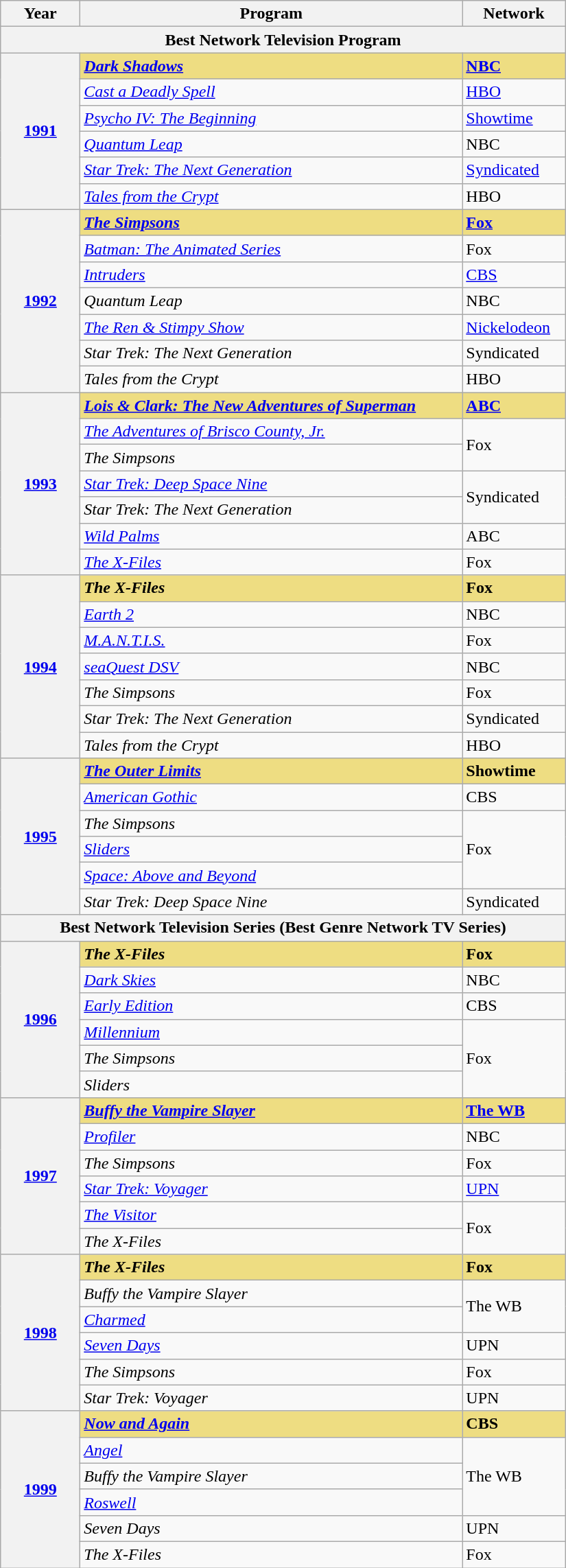<table class="wikitable" width="550px" border="1" cellpadding="5" cellspacing="0" align="centre">
<tr>
<th width="70px">Year</th>
<th>Program</th>
<th>Network</th>
</tr>
<tr>
<th colspan="3">Best Network Television Program</th>
</tr>
<tr>
<th rowspan=6><a href='#'>1991</a></th>
<td style="background:#EEDD82"><strong><em><a href='#'>Dark Shadows</a></em></strong></td>
<td style="background:#EEDD82"><strong><a href='#'>NBC</a></strong></td>
</tr>
<tr>
<td><em><a href='#'>Cast a Deadly Spell</a></em></td>
<td><a href='#'>HBO</a></td>
</tr>
<tr>
<td><em><a href='#'>Psycho IV: The Beginning</a></em></td>
<td><a href='#'>Showtime</a></td>
</tr>
<tr>
<td><em><a href='#'>Quantum Leap</a></em></td>
<td>NBC</td>
</tr>
<tr>
<td><em><a href='#'>Star Trek: The Next Generation</a></em></td>
<td><a href='#'>Syndicated</a></td>
</tr>
<tr>
<td><em><a href='#'>Tales from the Crypt</a></em></td>
<td>HBO</td>
</tr>
<tr>
<th rowspan=7><a href='#'>1992</a></th>
<td style="background:#EEDD82"><strong><em><a href='#'>The Simpsons</a></em></strong></td>
<td style="background:#EEDD82"><strong><a href='#'>Fox</a></strong></td>
</tr>
<tr>
<td><em><a href='#'>Batman: The Animated Series</a></em></td>
<td>Fox</td>
</tr>
<tr>
<td><em><a href='#'>Intruders</a></em></td>
<td><a href='#'>CBS</a></td>
</tr>
<tr>
<td><em>Quantum Leap</em></td>
<td>NBC</td>
</tr>
<tr>
<td><em><a href='#'>The Ren & Stimpy Show</a></em></td>
<td><a href='#'>Nickelodeon</a></td>
</tr>
<tr>
<td><em>Star Trek: The Next Generation</em></td>
<td>Syndicated</td>
</tr>
<tr>
<td><em>Tales from the Crypt</em></td>
<td>HBO</td>
</tr>
<tr>
<th rowspan=7><a href='#'>1993</a></th>
<td style="background:#EEDD82"><strong><em><a href='#'>Lois & Clark: The New Adventures of Superman</a></em></strong></td>
<td style="background:#EEDD82"><strong><a href='#'>ABC</a></strong></td>
</tr>
<tr>
<td><em><a href='#'>The Adventures of Brisco County, Jr.</a></em></td>
<td rowspan="2">Fox</td>
</tr>
<tr>
<td><em>The Simpsons</em></td>
</tr>
<tr>
<td><em><a href='#'>Star Trek: Deep Space Nine</a></em></td>
<td rowspan="2">Syndicated</td>
</tr>
<tr>
<td><em>Star Trek: The Next Generation</em></td>
</tr>
<tr>
<td><em><a href='#'>Wild Palms</a></em></td>
<td>ABC</td>
</tr>
<tr>
<td><em><a href='#'>The X-Files</a></em></td>
<td>Fox</td>
</tr>
<tr>
<th rowspan=7><a href='#'>1994</a></th>
<td style="background:#EEDD82"><strong><em>The X-Files</em></strong></td>
<td style="background:#EEDD82"><strong>Fox</strong></td>
</tr>
<tr>
<td><em><a href='#'>Earth 2</a></em></td>
<td>NBC</td>
</tr>
<tr>
<td><em><a href='#'>M.A.N.T.I.S.</a></em></td>
<td>Fox</td>
</tr>
<tr>
<td><em><a href='#'>seaQuest DSV</a></em></td>
<td>NBC</td>
</tr>
<tr>
<td><em>The Simpsons</em></td>
<td>Fox</td>
</tr>
<tr>
<td><em>Star Trek: The Next Generation</em></td>
<td>Syndicated</td>
</tr>
<tr>
<td><em>Tales from the Crypt</em></td>
<td>HBO</td>
</tr>
<tr>
<th rowspan=6><a href='#'>1995</a></th>
<td style="background:#EEDD82"><strong><em><a href='#'>The Outer Limits</a></em></strong></td>
<td style="background:#EEDD82"><strong>Showtime</strong></td>
</tr>
<tr>
<td><em><a href='#'>American Gothic</a></em></td>
<td>CBS</td>
</tr>
<tr>
<td><em>The Simpsons</em></td>
<td rowspan="3">Fox</td>
</tr>
<tr>
<td><em><a href='#'>Sliders</a></em></td>
</tr>
<tr>
<td><em><a href='#'>Space: Above and Beyond</a></em></td>
</tr>
<tr>
<td><em>Star Trek: Deep Space Nine</em></td>
<td>Syndicated</td>
</tr>
<tr>
<th colspan="3">Best Network Television Series (Best Genre Network TV Series)</th>
</tr>
<tr>
<th rowspan=6><a href='#'>1996</a></th>
<td style="background:#EEDD82"><strong><em>The X-Files</em></strong></td>
<td style="background:#EEDD82"><strong>Fox</strong></td>
</tr>
<tr>
<td><em><a href='#'>Dark Skies</a></em></td>
<td>NBC</td>
</tr>
<tr>
<td><em><a href='#'>Early Edition</a></em></td>
<td>CBS</td>
</tr>
<tr>
<td><em><a href='#'>Millennium</a></em></td>
<td rowspan="3">Fox</td>
</tr>
<tr>
<td><em>The Simpsons</em></td>
</tr>
<tr>
<td><em>Sliders</em></td>
</tr>
<tr>
<th rowspan=6><a href='#'>1997</a></th>
<td style="background:#EEDD82"><strong><em><a href='#'>Buffy the Vampire Slayer</a></em></strong></td>
<td style="background:#EEDD82"><strong><a href='#'>The WB</a></strong></td>
</tr>
<tr>
<td><em><a href='#'>Profiler</a></em></td>
<td>NBC</td>
</tr>
<tr>
<td><em>The Simpsons</em></td>
<td>Fox</td>
</tr>
<tr>
<td><em><a href='#'>Star Trek: Voyager</a></em></td>
<td><a href='#'>UPN</a></td>
</tr>
<tr>
<td><em><a href='#'>The Visitor</a></em></td>
<td rowspan="2">Fox</td>
</tr>
<tr>
<td><em>The X-Files</em></td>
</tr>
<tr>
<th rowspan=6><a href='#'>1998</a></th>
<td style="background:#EEDD82"><strong><em>The X-Files</em></strong></td>
<td style="background:#EEDD82"><strong>Fox</strong></td>
</tr>
<tr>
<td><em>Buffy the Vampire Slayer</em></td>
<td rowspan="2">The WB</td>
</tr>
<tr>
<td><em><a href='#'>Charmed</a></em></td>
</tr>
<tr>
<td><em><a href='#'>Seven Days</a></em></td>
<td>UPN</td>
</tr>
<tr>
<td><em>The Simpsons</em></td>
<td>Fox</td>
</tr>
<tr>
<td><em>Star Trek: Voyager</em></td>
<td>UPN</td>
</tr>
<tr>
<th rowspan=6><a href='#'>1999</a></th>
<td style="background:#EEDD82"><strong><em><a href='#'>Now and Again</a></em></strong></td>
<td style="background:#EEDD82"><strong>CBS</strong></td>
</tr>
<tr>
<td><em><a href='#'>Angel</a></em></td>
<td rowspan="3">The WB</td>
</tr>
<tr>
<td><em>Buffy the Vampire Slayer</em></td>
</tr>
<tr>
<td><em><a href='#'>Roswell</a></em></td>
</tr>
<tr>
<td><em>Seven Days</em></td>
<td>UPN</td>
</tr>
<tr>
<td><em>The X-Files</em></td>
<td>Fox</td>
</tr>
</table>
